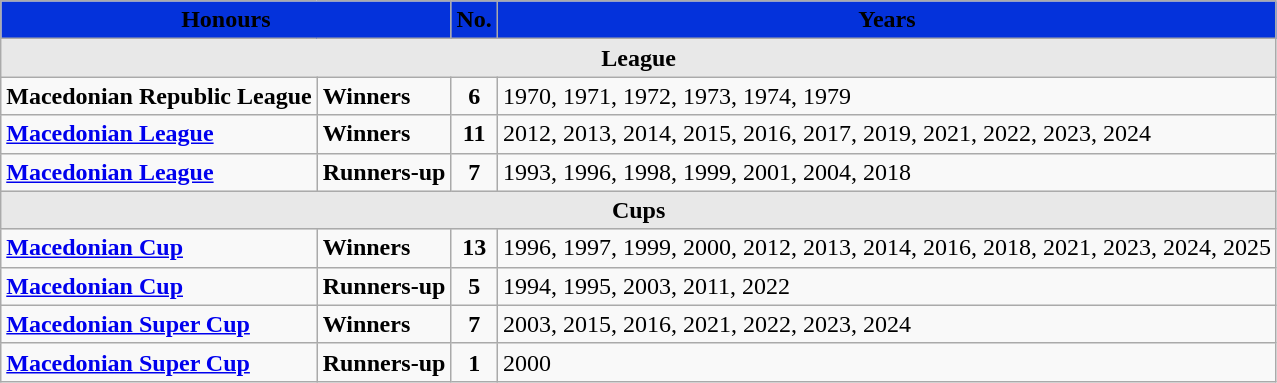<table class="wikitable">
<tr>
<th colspan=2 style="background:#0432db;"><span>Honours</span></th>
<th style="background:#0432db;"><span>No.</span></th>
<th style="background:#0432db;"><span>Years</span></th>
</tr>
<tr>
<th colspan="6" style="background:#E8E8E8;"><strong>League</strong></th>
</tr>
<tr>
<td><strong>Macedonian Republic League</strong></td>
<td> <strong>Winners</strong></td>
<td align=center><strong>6</strong></td>
<td>1970, 1971, 1972, 1973, 1974, 1979</td>
</tr>
<tr>
<td><strong><a href='#'>Macedonian League</a></strong></td>
<td> <strong>Winners</strong></td>
<td align=center><strong>11</strong></td>
<td>2012, 2013, 2014, 2015, 2016, 2017, 2019, 2021, 2022, 2023, 2024</td>
</tr>
<tr>
<td><strong><a href='#'>Macedonian League</a></strong></td>
<td> <strong>Runners-up</strong></td>
<td align=center><strong>7</strong></td>
<td>1993, 1996, 1998, 1999, 2001, 2004, 2018</td>
</tr>
<tr>
<th colspan="6" style="background:#E8E8E8;"><strong>Cups</strong></th>
</tr>
<tr>
<td><strong><a href='#'>Macedonian Cup</a></strong></td>
<td> <strong>Winners</strong></td>
<td align=center><strong>13</strong></td>
<td>1996, 1997, 1999, 2000, 2012, 2013, 2014, 2016, 2018, 2021, 2023, 2024, 2025</td>
</tr>
<tr>
<td><strong><a href='#'>Macedonian Cup</a></strong></td>
<td> <strong>Runners-up</strong></td>
<td align=center><strong>5</strong></td>
<td>1994, 1995, 2003, 2011, 2022</td>
</tr>
<tr>
<td><strong><a href='#'>Macedonian Super Cup</a></strong></td>
<td> <strong>Winners</strong></td>
<td align=center><strong>7</strong></td>
<td>2003, 2015, 2016, 2021, 2022, 2023, 2024</td>
</tr>
<tr>
<td><strong><a href='#'>Macedonian Super Cup</a></strong></td>
<td> <strong>Runners-up</strong></td>
<td align=center><strong>1</strong></td>
<td>2000</td>
</tr>
</table>
